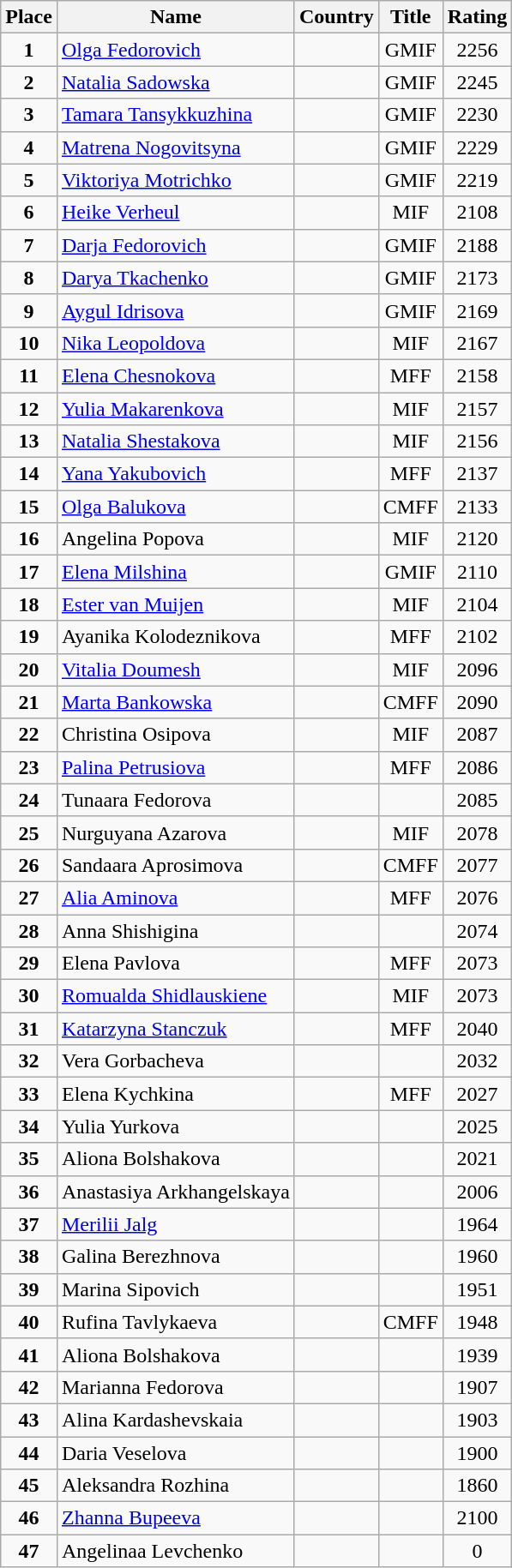<table class="wikitable">
<tr>
<th>Place</th>
<th>Name</th>
<th>Country</th>
<th>Title</th>
<th>Rating</th>
</tr>
<tr align=center>
<td><strong>1</strong></td>
<td align="left"><a href='#'>Olga Fedorovich</a></td>
<td align="left"></td>
<td>GMIF</td>
<td>2256</td>
</tr>
<tr align=center>
<td><strong>2</strong></td>
<td align="left"><a href='#'>Natalia Sadowska</a></td>
<td align="left"></td>
<td>GMIF</td>
<td>2245</td>
</tr>
<tr align=center>
<td><strong>3</strong></td>
<td align="left"><a href='#'>Tamara Tansykkuzhina</a></td>
<td align="left"></td>
<td>GMIF</td>
<td>2230</td>
</tr>
<tr align=center>
<td><strong>4</strong></td>
<td align="left"><a href='#'>Matrena Nogovitsyna</a></td>
<td align="left"></td>
<td>GMIF</td>
<td>2229</td>
</tr>
<tr align=center>
<td><strong>5</strong></td>
<td align="left"><a href='#'>Viktoriya Motrichko</a></td>
<td align="left"></td>
<td>GMIF</td>
<td>2219</td>
</tr>
<tr align=center>
<td><strong>6</strong></td>
<td align="left"><a href='#'>Heike Verheul</a></td>
<td align="left"></td>
<td>MIF</td>
<td>2108</td>
</tr>
<tr align=center>
<td><strong>7</strong></td>
<td align="left"><a href='#'>Darja Fedorovich</a></td>
<td align="left"></td>
<td>GMIF</td>
<td>2188</td>
</tr>
<tr align=center>
<td><strong>8</strong></td>
<td align="left"><a href='#'>Darya Tkachenko</a></td>
<td align="left"></td>
<td>GMIF</td>
<td>2173</td>
</tr>
<tr align=center>
<td><strong>9</strong></td>
<td align="left"><a href='#'>Aygul Idrisova</a></td>
<td align="left"></td>
<td>GMIF</td>
<td>2169</td>
</tr>
<tr align=center>
<td><strong>10</strong></td>
<td align="left"><a href='#'>Nika Leopoldova</a></td>
<td align="left"></td>
<td>MIF</td>
<td>2167</td>
</tr>
<tr align=center>
<td><strong>11</strong></td>
<td align="left"><a href='#'>Elena Chesnokova</a></td>
<td align="left"></td>
<td>MFF</td>
<td>2158</td>
</tr>
<tr align=center>
<td><strong>12</strong></td>
<td align="left"><a href='#'>Yulia Makarenkova</a></td>
<td align="left"></td>
<td>MIF</td>
<td>2157</td>
</tr>
<tr align=center>
<td><strong>13</strong></td>
<td align="left"><a href='#'>Natalia Shestakova</a></td>
<td align="left"></td>
<td>MIF</td>
<td>2156</td>
</tr>
<tr align=center>
<td><strong>14</strong></td>
<td align="left"><a href='#'>Yana Yakubovich</a></td>
<td align="left"></td>
<td>MFF</td>
<td>2137</td>
</tr>
<tr align=center>
<td><strong>15</strong></td>
<td align="left"><a href='#'>Olga Balukova</a></td>
<td align="left"></td>
<td>CMFF</td>
<td>2133</td>
</tr>
<tr align=center>
<td><strong>16</strong></td>
<td align="left">Angelina Popova</td>
<td align="left"></td>
<td>MIF</td>
<td>2120</td>
</tr>
<tr align=center>
<td><strong>17</strong></td>
<td align="left"><a href='#'>Elena Milshina</a></td>
<td align="left"></td>
<td>GMIF</td>
<td>2110</td>
</tr>
<tr align=center>
<td><strong>18</strong></td>
<td align="left"><a href='#'>Ester van Muijen</a></td>
<td align="left"></td>
<td>MIF</td>
<td>2104</td>
</tr>
<tr align=center>
<td><strong>19</strong></td>
<td align="left">Ayanika Kolodeznikova</td>
<td align="left"></td>
<td>MFF</td>
<td>2102</td>
</tr>
<tr align=center>
<td><strong>20</strong></td>
<td align="left"><a href='#'>Vitalia Doumesh</a></td>
<td align="left"></td>
<td>MIF</td>
<td>2096</td>
</tr>
<tr align=center>
<td><strong>21</strong></td>
<td align="left"><a href='#'>Marta Bankowska</a></td>
<td align="left"></td>
<td>CMFF</td>
<td>2090</td>
</tr>
<tr align=center>
<td><strong>22</strong></td>
<td align="left">Christina Osipova</td>
<td align="left"></td>
<td>MIF</td>
<td>2087</td>
</tr>
<tr align=center>
<td><strong>23</strong></td>
<td align="left"><a href='#'>Palina Petrusiova</a></td>
<td align="left"></td>
<td>MFF</td>
<td>2086</td>
</tr>
<tr align=center>
<td><strong>24</strong></td>
<td align="left">Tunaara Fedorova</td>
<td align="left"></td>
<td></td>
<td>2085</td>
</tr>
<tr align=center>
<td><strong>25</strong></td>
<td align="left">Nurguyana Azarova</td>
<td align="left"></td>
<td>MIF</td>
<td>2078</td>
</tr>
<tr align=center>
<td><strong>26</strong></td>
<td align="left">Sandaara Aprosimova</td>
<td align="left"></td>
<td>CMFF</td>
<td>2077</td>
</tr>
<tr align=center>
<td><strong>27</strong></td>
<td align="left"><a href='#'>Alia Aminova</a></td>
<td align="left"></td>
<td>MFF</td>
<td>2076</td>
</tr>
<tr align=center>
<td><strong>28</strong></td>
<td align="left">Anna Shishigina</td>
<td align="left"></td>
<td></td>
<td>2074</td>
</tr>
<tr align=center>
<td><strong>29</strong></td>
<td align="left">Elena Pavlova</td>
<td align="left"></td>
<td>MFF</td>
<td>2073</td>
</tr>
<tr align=center>
<td><strong>30</strong></td>
<td align="left"><a href='#'>Romualda Shidlauskiene</a></td>
<td align="left"></td>
<td>MIF</td>
<td>2073</td>
</tr>
<tr align=center>
<td><strong>31</strong></td>
<td align="left"><a href='#'>Katarzyna Stanczuk</a></td>
<td align="left"></td>
<td>MFF</td>
<td>2040</td>
</tr>
<tr align=center>
<td><strong>32</strong></td>
<td align="left">Vera Gorbacheva</td>
<td align="left"></td>
<td></td>
<td>2032</td>
</tr>
<tr align=center>
<td><strong>33</strong></td>
<td align="left">Elena Kychkina</td>
<td align="left"></td>
<td>MFF</td>
<td>2027</td>
</tr>
<tr align=center>
<td><strong>34</strong></td>
<td align="left">Yulia Yurkova</td>
<td align="left"></td>
<td></td>
<td>2025</td>
</tr>
<tr align=center>
<td><strong>35</strong></td>
<td align="left">Aliona Bolshakova</td>
<td align="left"></td>
<td></td>
<td>2021</td>
</tr>
<tr align=center>
<td><strong>36</strong></td>
<td align="left">Anastasiya Arkhangelskaya</td>
<td align="left"></td>
<td></td>
<td>2006</td>
</tr>
<tr align=center>
<td><strong>37</strong></td>
<td align="left"><a href='#'>Merilii Jalg</a></td>
<td align="left"></td>
<td></td>
<td>1964</td>
</tr>
<tr align=center>
<td><strong>38</strong></td>
<td align="left">Galina Berezhnova</td>
<td align="left"></td>
<td></td>
<td>1960</td>
</tr>
<tr align=center>
<td><strong>39</strong></td>
<td align="left">Marina Sipovich</td>
<td align="left"></td>
<td></td>
<td>1951</td>
</tr>
<tr align=center>
<td><strong>40</strong></td>
<td align="left">Rufina Tavlykaeva</td>
<td align="left"></td>
<td>CMFF</td>
<td>1948</td>
</tr>
<tr align=center>
<td><strong>41</strong></td>
<td align="left">Aliona Bolshakova</td>
<td align="left"></td>
<td></td>
<td>1939</td>
</tr>
<tr align=center>
<td><strong>42</strong></td>
<td align="left">Marianna Fedorova</td>
<td align="left"></td>
<td></td>
<td>1907</td>
</tr>
<tr align=center>
<td><strong>43</strong></td>
<td align="left">Alina Kardashevskaia</td>
<td align="left"></td>
<td></td>
<td>1903</td>
</tr>
<tr align=center>
<td><strong>44</strong></td>
<td align="left">Daria Veselova</td>
<td align="left"></td>
<td></td>
<td>1900</td>
</tr>
<tr align=center>
<td><strong>45</strong></td>
<td align="left">Aleksandra Rozhina</td>
<td align="left"></td>
<td></td>
<td>1860</td>
</tr>
<tr align=center>
<td><strong>46</strong></td>
<td align="left"><a href='#'>Zhanna Bupeeva</a></td>
<td align="left"></td>
<td></td>
<td>2100</td>
</tr>
<tr align=center>
<td><strong>47</strong></td>
<td align="left">Angelinaa Levchenko</td>
<td align="left"></td>
<td></td>
<td>0</td>
</tr>
</table>
